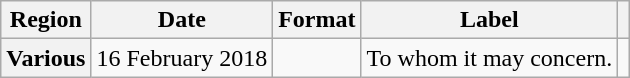<table class="wikitable plainrowheaders">
<tr>
<th scope="col">Region</th>
<th scope="col">Date</th>
<th scope="col">Format</th>
<th scope="col">Label</th>
<th scope="col"></th>
</tr>
<tr>
<th scope="row">Various</th>
<td>16 February 2018</td>
<td></td>
<td>To whom it may concern.</td>
<td align="center"></td>
</tr>
</table>
